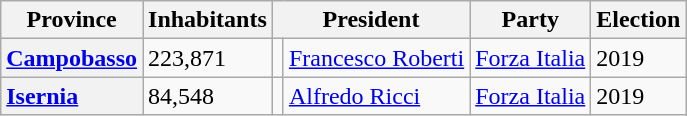<table class="wikitable" border="1">
<tr>
<th scope="col">Province</th>
<th colspan=1>Inhabitants</th>
<th colspan=2>President</th>
<th colspan=1>Party</th>
<th colspan=1>Election</th>
</tr>
<tr>
<th scope="row" style="text-align: left;"><a href='#'>Campobasso</a></th>
<td>223,871</td>
<td></td>
<td><a href='#'>Francesco Roberti</a></td>
<td><a href='#'>Forza Italia</a></td>
<td>2019</td>
</tr>
<tr>
<th scope="row" style="text-align: left;"><a href='#'>Isernia</a></th>
<td>84,548</td>
<td></td>
<td><a href='#'>Alfredo Ricci</a></td>
<td><a href='#'>Forza Italia</a></td>
<td>2019</td>
</tr>
</table>
